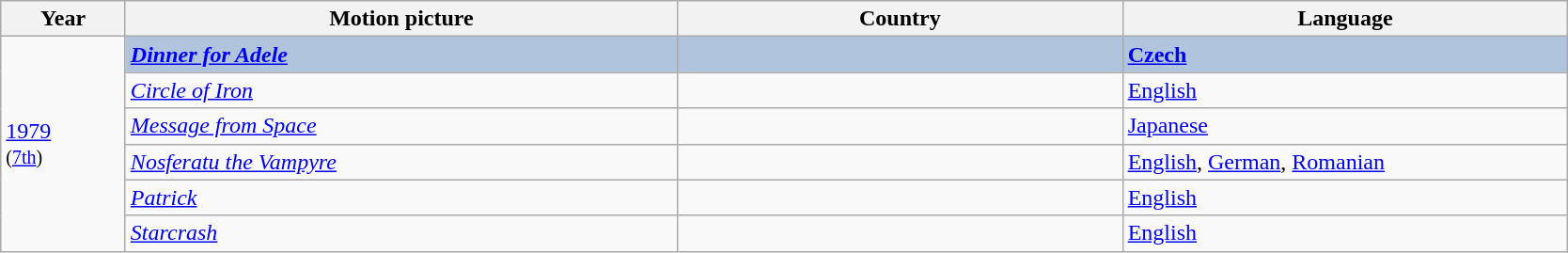<table class="wikitable" width="88%" align="center">
<tr>
<th width=7%>Year</th>
<th width=31%>Motion picture</th>
<th width=25%>Country</th>
<th width=25%>Language</th>
</tr>
<tr>
<td rowspan=6><a href='#'>1979</a><br><small>(<a href='#'>7th</a>)</small></td>
<td style="background:#B0C4DE;"><strong><em><a href='#'>Dinner for Adele</a></em></strong></td>
<td style="background:#B0C4DE;"><strong></strong></td>
<td style="background:#B0C4DE;"><strong><a href='#'>Czech</a></strong></td>
</tr>
<tr>
<td><em><a href='#'>Circle of Iron</a></em></td>
<td></td>
<td><a href='#'>English</a></td>
</tr>
<tr>
<td><em><a href='#'>Message from Space</a></em></td>
<td></td>
<td><a href='#'>Japanese</a></td>
</tr>
<tr>
<td><em><a href='#'>Nosferatu the Vampyre</a></em></td>
<td> <br></td>
<td><a href='#'>English</a>, <a href='#'>German</a>, <a href='#'>Romanian</a></td>
</tr>
<tr>
<td><em><a href='#'>Patrick</a></em></td>
<td></td>
<td><a href='#'>English</a></td>
</tr>
<tr>
<td><em><a href='#'>Starcrash</a></em></td>
<td> <br></td>
<td><a href='#'>English</a></td>
</tr>
</table>
